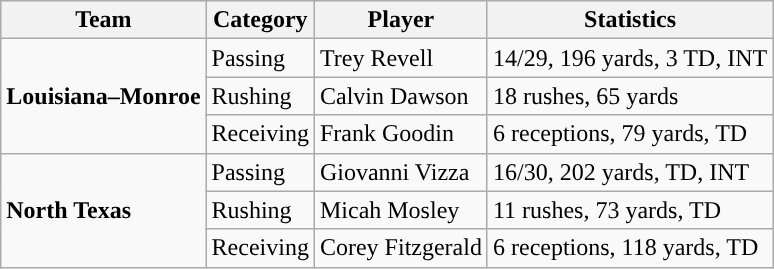<table class="wikitable" style="float: left;">
<tr>
<th>Team</th>
<th>Category</th>
<th>Player</th>
<th>Statistics</th>
</tr>
<tr>
<td rowspan=3><strong>Louisiana–Monroe</strong></td>
<td>Passing</td>
<td>Trey Revell</td>
<td>14/29, 196 yards, 3 TD, INT</td>
</tr>
<tr>
<td>Rushing</td>
<td>Calvin Dawson</td>
<td>18 rushes, 65 yards</td>
</tr>
<tr>
<td>Receiving</td>
<td>Frank Goodin</td>
<td>6 receptions, 79 yards, TD</td>
</tr>
<tr>
<td rowspan=3><strong>North Texas</strong></td>
<td>Passing</td>
<td>Giovanni Vizza</td>
<td>16/30, 202 yards, TD, INT</td>
</tr>
<tr>
<td>Rushing</td>
<td>Micah Mosley</td>
<td>11 rushes, 73 yards, TD</td>
</tr>
<tr>
<td>Receiving</td>
<td>Corey Fitzgerald</td>
<td>6 receptions, 118 yards, TD</td>
</tr>
</table>
